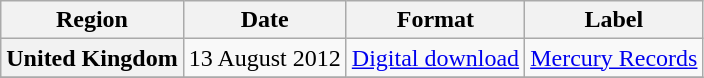<table class="wikitable plainrowheaders">
<tr>
<th>Region</th>
<th>Date</th>
<th>Format</th>
<th>Label</th>
</tr>
<tr>
<th scope="row">United Kingdom</th>
<td>13 August 2012</td>
<td><a href='#'>Digital download</a></td>
<td><a href='#'>Mercury Records</a></td>
</tr>
<tr>
</tr>
</table>
